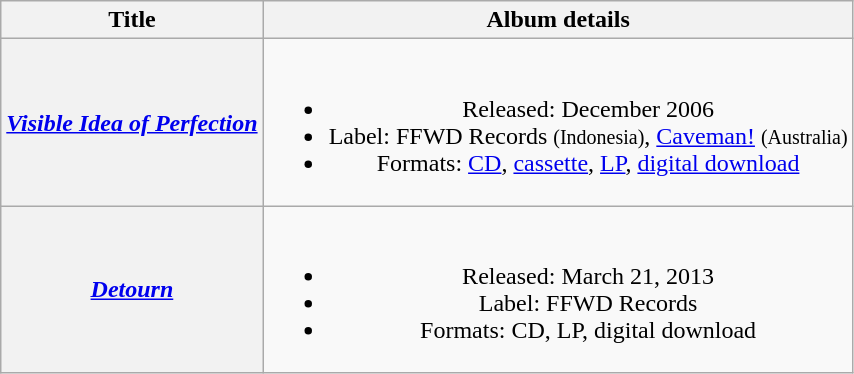<table class="wikitable plainrowheaders" style="text-align:center;">
<tr>
<th scope="col">Title</th>
<th scope="col">Album details</th>
</tr>
<tr>
<th scope="row"><em><a href='#'>Visible Idea of Perfection</a></em></th>
<td><br><ul><li>Released: December 2006</li><li>Label: FFWD Records <small>(Indonesia)</small>, <a href='#'>Caveman!</a> <small>(Australia)</small></li><li>Formats: <a href='#'>CD</a>, <a href='#'>cassette</a>, <a href='#'>LP</a>, <a href='#'>digital download</a></li></ul></td>
</tr>
<tr>
<th scope="row"><em><a href='#'>Detourn</a></em></th>
<td><br><ul><li>Released: March 21, 2013</li><li>Label: FFWD Records</li><li>Formats: CD, LP, digital download</li></ul></td>
</tr>
</table>
